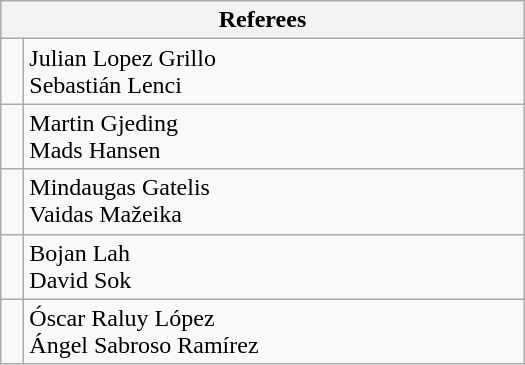<table class="wikitable" style="width:350px;">
<tr>
<th colspan=2>Referees</th>
</tr>
<tr>
<td align=left></td>
<td>Julian Lopez Grillo<br>Sebastián Lenci</td>
</tr>
<tr>
<td align=left></td>
<td>Martin Gjeding<br>Mads Hansen</td>
</tr>
<tr>
<td align=left></td>
<td>Mindaugas Gatelis<br>Vaidas Mažeika</td>
</tr>
<tr>
<td align=left></td>
<td>Bojan Lah<br>David Sok</td>
</tr>
<tr>
<td align=left></td>
<td>Óscar Raluy López<br>Ángel Sabroso Ramírez</td>
</tr>
</table>
